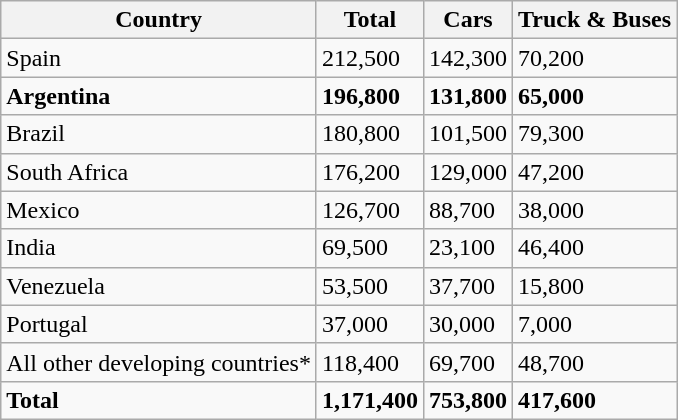<table class="wikitable">
<tr>
<th>Country</th>
<th>Total</th>
<th>Cars</th>
<th>Truck & Buses</th>
</tr>
<tr>
<td>Spain</td>
<td>212,500</td>
<td>142,300</td>
<td>70,200</td>
</tr>
<tr>
<td><strong>Argentina</strong></td>
<td><strong>196,800</strong></td>
<td><strong>131,800</strong></td>
<td><strong>65,000</strong></td>
</tr>
<tr>
<td>Brazil</td>
<td>180,800</td>
<td>101,500</td>
<td>79,300</td>
</tr>
<tr>
<td>South Africa</td>
<td>176,200</td>
<td>129,000</td>
<td>47,200</td>
</tr>
<tr>
<td>Mexico</td>
<td>126,700</td>
<td>88,700</td>
<td>38,000</td>
</tr>
<tr>
<td>India</td>
<td>69,500</td>
<td>23,100</td>
<td>46,400</td>
</tr>
<tr>
<td>Venezuela</td>
<td>53,500</td>
<td>37,700</td>
<td>15,800</td>
</tr>
<tr>
<td>Portugal</td>
<td>37,000</td>
<td>30,000</td>
<td>7,000</td>
</tr>
<tr>
<td>All other developing countries*</td>
<td>118,400</td>
<td>69,700</td>
<td>48,700</td>
</tr>
<tr>
<td><strong>Total</strong></td>
<td><strong>1,171,400</strong></td>
<td><strong>753,800</strong></td>
<td><strong>417,600</strong></td>
</tr>
</table>
